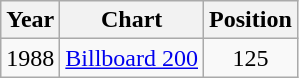<table class="wikitable" border="1">
<tr>
<th>Year</th>
<th>Chart</th>
<th>Position</th>
</tr>
<tr>
<td>1988</td>
<td><a href='#'>Billboard 200</a></td>
<td align="center">125</td>
</tr>
</table>
